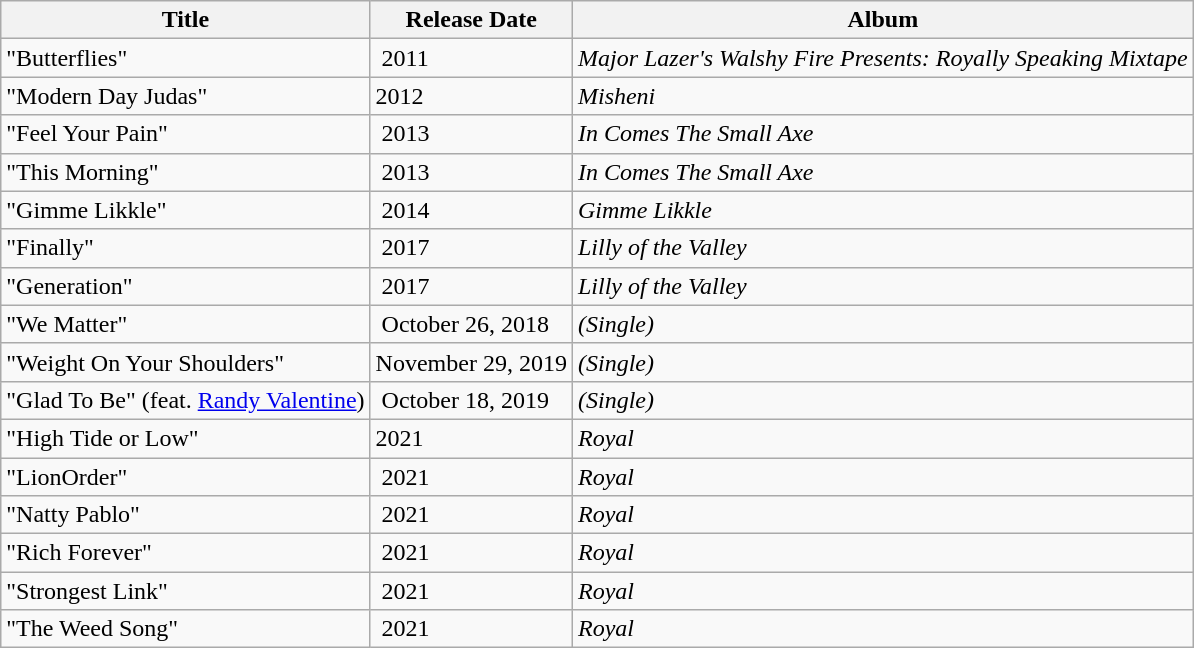<table class="wikitable">
<tr>
<th>Title</th>
<th>Release Date</th>
<th>Album</th>
</tr>
<tr>
<td>"Butterflies"</td>
<td> 2011</td>
<td><em>Major Lazer's Walshy Fire Presents: Royally Speaking Mixtape</em></td>
</tr>
<tr>
<td>"Modern Day Judas"</td>
<td>2012</td>
<td><em>Misheni</em></td>
</tr>
<tr>
<td>"Feel Your Pain"</td>
<td> 2013</td>
<td><em>In Comes The Small Axe</em></td>
</tr>
<tr>
<td>"This Morning"</td>
<td> 2013</td>
<td><em>In Comes The Small Axe</em></td>
</tr>
<tr>
<td>"Gimme Likkle"</td>
<td> 2014</td>
<td><em>Gimme Likkle</em></td>
</tr>
<tr>
<td>"Finally"</td>
<td> 2017</td>
<td><em>Lilly of the Valley</em></td>
</tr>
<tr>
<td>"Generation"</td>
<td> 2017</td>
<td><em>Lilly of the Valley</em></td>
</tr>
<tr>
<td>"We Matter"</td>
<td> October 26, 2018</td>
<td><em>(Single)</em></td>
</tr>
<tr>
<td>"Weight On Your Shoulders"</td>
<td>November 29, 2019</td>
<td><em>(Single)</em></td>
</tr>
<tr>
<td>"Glad To Be" (feat. <a href='#'>Randy Valentine</a>)</td>
<td> October 18, 2019</td>
<td><em>(Single)</em></td>
</tr>
<tr>
<td>"High Tide or Low"</td>
<td>2021</td>
<td><em>Royal</em></td>
</tr>
<tr>
<td>"LionOrder"</td>
<td> 2021</td>
<td><em>Royal</em></td>
</tr>
<tr>
<td>"Natty Pablo"</td>
<td> 2021</td>
<td><em>Royal</em></td>
</tr>
<tr>
<td>"Rich Forever"</td>
<td> 2021</td>
<td><em>Royal</em></td>
</tr>
<tr>
<td>"Strongest Link"</td>
<td> 2021</td>
<td><em>Royal</em></td>
</tr>
<tr>
<td>"The Weed Song"</td>
<td> 2021</td>
<td><em>Royal</em></td>
</tr>
</table>
